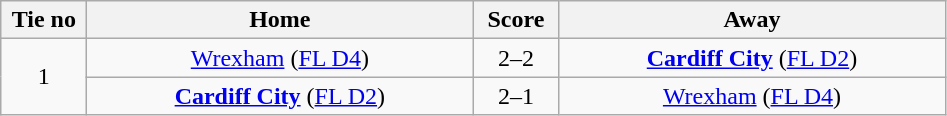<table class="wikitable" style="text-align:center">
<tr>
<th width=50>Tie no</th>
<th width=250>Home</th>
<th width=50>Score</th>
<th width=250>Away</th>
</tr>
<tr>
<td rowspan=2>1</td>
<td><a href='#'>Wrexham</a> (<a href='#'>FL D4</a>)</td>
<td>2–2</td>
<td><strong><a href='#'>Cardiff City</a></strong> (<a href='#'>FL D2</a>)</td>
</tr>
<tr>
<td><strong><a href='#'>Cardiff City</a></strong> (<a href='#'>FL D2</a>)</td>
<td>2–1</td>
<td><a href='#'>Wrexham</a> (<a href='#'>FL D4</a>)</td>
</tr>
</table>
